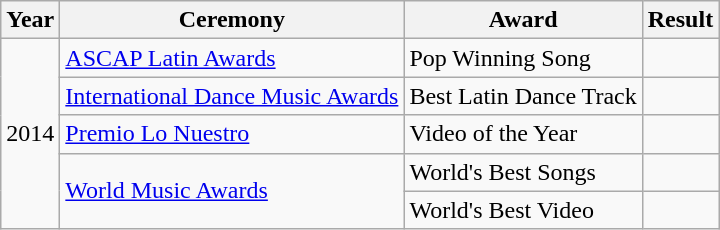<table class="wikitable">
<tr>
<th>Year</th>
<th>Ceremony</th>
<th>Award</th>
<th>Result</th>
</tr>
<tr>
<td rowspan=5>2014</td>
<td><a href='#'>ASCAP Latin Awards</a></td>
<td>Pop Winning Song</td>
<td></td>
</tr>
<tr>
<td><a href='#'>International Dance Music Awards</a></td>
<td>Best Latin Dance Track</td>
<td></td>
</tr>
<tr>
<td><a href='#'>Premio Lo Nuestro</a></td>
<td>Video of the Year</td>
<td></td>
</tr>
<tr>
<td rowspan=2><a href='#'>World Music Awards</a></td>
<td>World's Best Songs</td>
<td></td>
</tr>
<tr>
<td>World's Best Video</td>
<td></td>
</tr>
</table>
